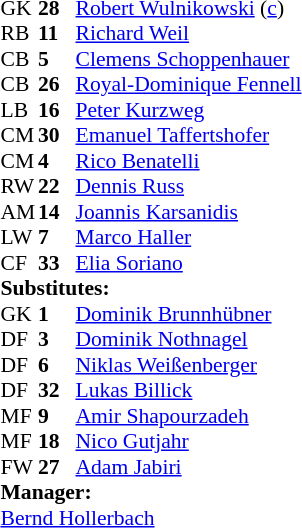<table cellspacing="0" cellpadding="0" style="font-size:90%;margin:auto">
<tr>
<th width=25></th>
<th width=25></th>
</tr>
<tr>
<td>GK</td>
<td><strong>28</strong></td>
<td> <a href='#'>Robert Wulnikowski</a> (<a href='#'>c</a>)</td>
</tr>
<tr>
<td>RB</td>
<td><strong>11</strong></td>
<td> <a href='#'>Richard Weil</a></td>
</tr>
<tr>
<td>CB</td>
<td><strong>5</strong></td>
<td> <a href='#'>Clemens Schoppenhauer</a></td>
</tr>
<tr>
<td>CB</td>
<td><strong>26</strong></td>
<td> <a href='#'>Royal-Dominique Fennell</a></td>
<td></td>
</tr>
<tr>
<td>LB</td>
<td><strong>16</strong></td>
<td> <a href='#'>Peter Kurzweg</a></td>
<td></td>
<td></td>
</tr>
<tr>
<td>CM</td>
<td><strong>30</strong></td>
<td> <a href='#'>Emanuel Taffertshofer</a></td>
</tr>
<tr>
<td>CM</td>
<td><strong>4</strong></td>
<td> <a href='#'>Rico Benatelli</a></td>
</tr>
<tr>
<td>RW</td>
<td><strong>22</strong></td>
<td> <a href='#'>Dennis Russ</a></td>
</tr>
<tr>
<td>AM</td>
<td><strong>14</strong></td>
<td> <a href='#'>Joannis Karsanidis</a></td>
<td></td>
<td></td>
</tr>
<tr>
<td>LW</td>
<td><strong>7</strong></td>
<td> <a href='#'>Marco Haller</a></td>
</tr>
<tr>
<td>CF</td>
<td><strong>33</strong></td>
<td> <a href='#'>Elia Soriano</a></td>
<td></td>
<td></td>
</tr>
<tr>
<td colspan="4"><strong>Substitutes:</strong></td>
</tr>
<tr>
<td>GK</td>
<td><strong>1</strong></td>
<td> <a href='#'>Dominik Brunnhübner</a></td>
</tr>
<tr>
<td>DF</td>
<td><strong>3</strong></td>
<td> <a href='#'>Dominik Nothnagel</a></td>
<td></td>
<td></td>
</tr>
<tr>
<td>DF</td>
<td><strong>6</strong></td>
<td> <a href='#'>Niklas Weißenberger</a></td>
</tr>
<tr>
<td>DF</td>
<td><strong>32</strong></td>
<td> <a href='#'>Lukas Billick</a></td>
<td></td>
<td></td>
</tr>
<tr>
<td>MF</td>
<td><strong>9</strong></td>
<td> <a href='#'>Amir Shapourzadeh</a></td>
</tr>
<tr>
<td>MF</td>
<td><strong>18</strong></td>
<td> <a href='#'>Nico Gutjahr</a></td>
</tr>
<tr>
<td>FW</td>
<td><strong>27</strong></td>
<td> <a href='#'>Adam Jabiri</a></td>
<td></td>
<td></td>
</tr>
<tr>
<td colspan="4"><strong>Manager:</strong></td>
</tr>
<tr>
<td colspan="4"> <a href='#'>Bernd Hollerbach</a></td>
</tr>
</table>
